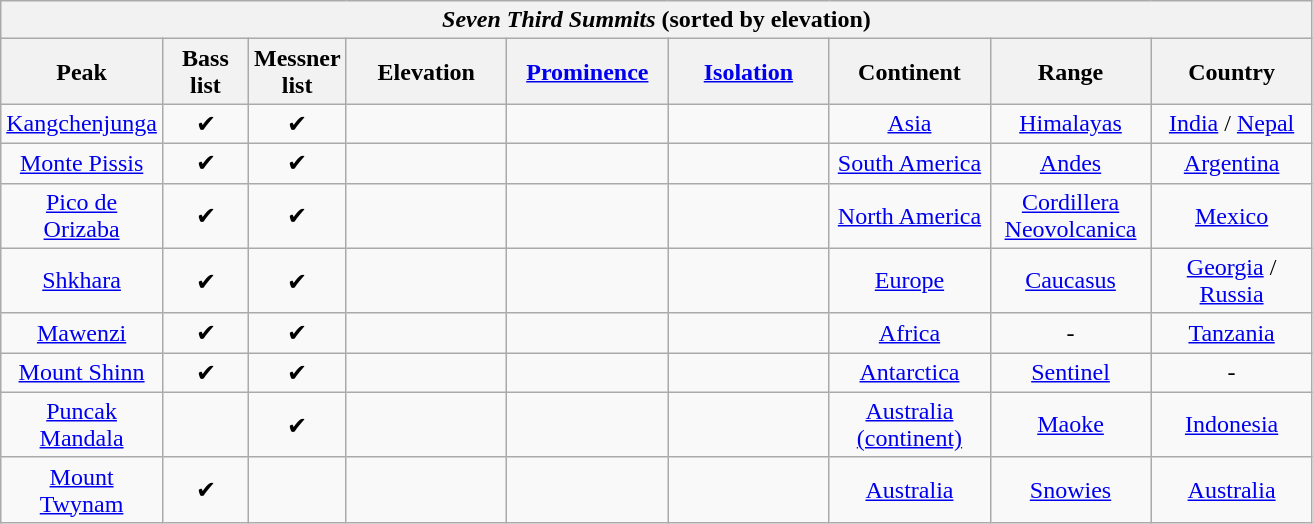<table class="wikitable sortable">
<tr>
<th colspan="9"><em>Seven Third Summits</em> (sorted by elevation)</th>
</tr>
<tr>
<th width= 100>Peak</th>
<th width= 50>Bass list</th>
<th width= 50>Messner list</th>
<th width= 100>Elevation</th>
<th width= 100><a href='#'>Prominence</a></th>
<th width= 100><a href='#'>Isolation</a></th>
<th width= 100>Continent</th>
<th width= 100>Range</th>
<th width= 100>Country</th>
</tr>
<tr align=center>
<td><a href='#'>Kangchenjunga</a></td>
<td align=center>✔</td>
<td align=center>✔</td>
<td align=center></td>
<td align=center></td>
<td align=center></td>
<td><a href='#'>Asia</a></td>
<td><a href='#'>Himalayas</a></td>
<td><a href='#'>India</a> / <a href='#'>Nepal</a></td>
</tr>
<tr align=center>
<td><a href='#'>Monte Pissis</a></td>
<td align=center>✔</td>
<td align=center>✔</td>
<td align=center></td>
<td align=center></td>
<td align=center></td>
<td><a href='#'>South America</a></td>
<td><a href='#'>Andes</a></td>
<td><a href='#'>Argentina</a></td>
</tr>
<tr align=center>
<td><a href='#'>Pico de Orizaba</a></td>
<td align=center>✔</td>
<td align=center>✔</td>
<td align=center></td>
<td align=center></td>
<td align=center></td>
<td><a href='#'>North America</a></td>
<td><a href='#'>Cordillera Neovolcanica</a></td>
<td><a href='#'>Mexico</a></td>
</tr>
<tr align=center>
<td><a href='#'>Shkhara</a></td>
<td align=center>✔</td>
<td align=center>✔</td>
<td align=center></td>
<td align=center></td>
<td align=center></td>
<td><a href='#'>Europe</a></td>
<td><a href='#'>Caucasus</a></td>
<td><a href='#'>Georgia</a> / <a href='#'>Russia</a></td>
</tr>
<tr align=center>
<td><a href='#'>Mawenzi</a></td>
<td align=center>✔</td>
<td align=center>✔</td>
<td align=center></td>
<td align=center></td>
<td align=center></td>
<td><a href='#'>Africa</a></td>
<td>-</td>
<td><a href='#'>Tanzania</a></td>
</tr>
<tr align=center>
<td><a href='#'>Mount Shinn</a></td>
<td align=center>✔</td>
<td align=center>✔</td>
<td align=center></td>
<td align=center></td>
<td align=center></td>
<td><a href='#'>Antarctica</a></td>
<td><a href='#'>Sentinel</a></td>
<td>-</td>
</tr>
<tr align=center>
<td><a href='#'>Puncak Mandala</a></td>
<td align=center></td>
<td align=center>✔</td>
<td align=center></td>
<td align=center></td>
<td align=center></td>
<td><a href='#'>Australia (continent)</a></td>
<td><a href='#'>Maoke</a></td>
<td><a href='#'>Indonesia</a></td>
</tr>
<tr align=center>
<td><a href='#'>Mount Twynam</a></td>
<td align=center>✔</td>
<td align=center></td>
<td align=center></td>
<td align=center></td>
<td align=center></td>
<td><a href='#'>Australia</a></td>
<td><a href='#'>Snowies</a></td>
<td><a href='#'>Australia</a></td>
</tr>
</table>
